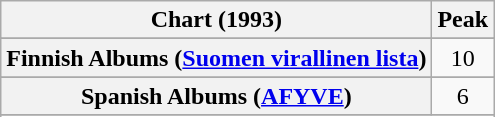<table class="wikitable plainrowheaders sortable" style="text-align:center">
<tr>
<th scope="col">Chart (1993)</th>
<th scope="col">Peak</th>
</tr>
<tr>
</tr>
<tr>
</tr>
<tr>
<th scope="row">Finnish Albums (<a href='#'>Suomen virallinen lista</a>)</th>
<td>10</td>
</tr>
<tr>
</tr>
<tr>
<th scope="row">Spanish Albums (<a href='#'>AFYVE</a>)</th>
<td align="center">6</td>
</tr>
<tr>
</tr>
<tr>
</tr>
<tr>
</tr>
</table>
